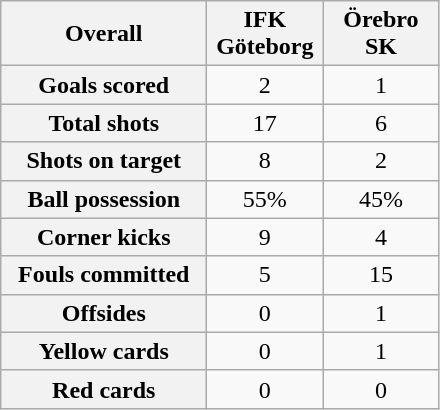<table class="wikitable plainrowheaders" style="text-align:center">
<tr>
<th width=130>Overall</th>
<th width=70>IFK Göteborg</th>
<th width=70>Örebro SK</th>
</tr>
<tr>
<th scope=row>Goals scored</th>
<td>2</td>
<td>1</td>
</tr>
<tr>
<th scope=row>Total shots</th>
<td>17</td>
<td>6</td>
</tr>
<tr>
<th scope=row>Shots on target</th>
<td>8</td>
<td>2</td>
</tr>
<tr>
<th scope=row>Ball possession</th>
<td>55%</td>
<td>45%</td>
</tr>
<tr>
<th scope=row>Corner kicks</th>
<td>9</td>
<td>4</td>
</tr>
<tr>
<th scope=row>Fouls committed</th>
<td>5</td>
<td>15</td>
</tr>
<tr>
<th scope=row>Offsides</th>
<td>0</td>
<td>1</td>
</tr>
<tr>
<th scope=row>Yellow cards</th>
<td>0</td>
<td>1</td>
</tr>
<tr>
<th scope=row>Red cards</th>
<td>0</td>
<td>0</td>
</tr>
</table>
